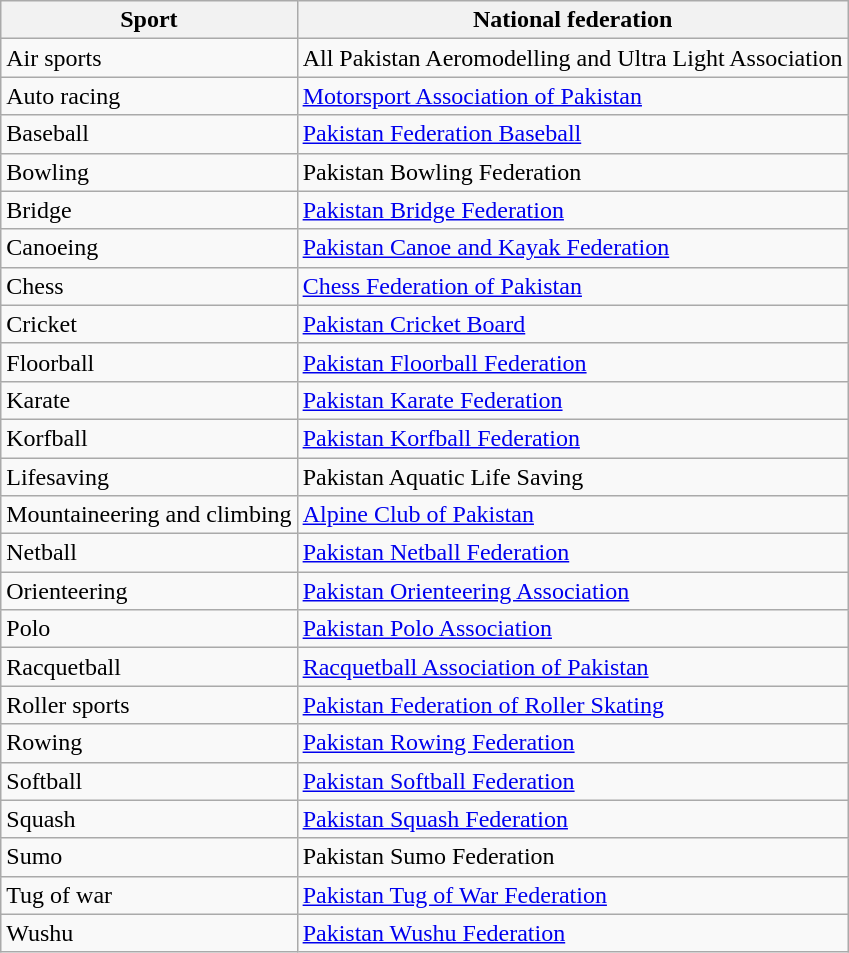<table class="wikitable">
<tr>
<th>Sport</th>
<th>National federation</th>
</tr>
<tr>
<td>Air sports</td>
<td>All Pakistan Aeromodelling and Ultra Light Association</td>
</tr>
<tr>
<td>Auto racing</td>
<td><a href='#'>Motorsport Association of Pakistan</a></td>
</tr>
<tr>
<td>Baseball</td>
<td><a href='#'>Pakistan Federation Baseball</a></td>
</tr>
<tr>
<td>Bowling</td>
<td>Pakistan Bowling Federation</td>
</tr>
<tr>
<td>Bridge</td>
<td><a href='#'>Pakistan Bridge Federation</a></td>
</tr>
<tr>
<td>Canoeing</td>
<td><a href='#'>Pakistan Canoe and Kayak Federation</a></td>
</tr>
<tr>
<td>Chess</td>
<td><a href='#'>Chess Federation of Pakistan</a></td>
</tr>
<tr>
<td>Cricket</td>
<td><a href='#'>Pakistan Cricket Board</a></td>
</tr>
<tr>
<td>Floorball</td>
<td><a href='#'>Pakistan Floorball Federation</a></td>
</tr>
<tr>
<td>Karate</td>
<td><a href='#'>Pakistan Karate Federation</a></td>
</tr>
<tr>
<td>Korfball</td>
<td><a href='#'>Pakistan Korfball Federation</a></td>
</tr>
<tr>
<td>Lifesaving</td>
<td>Pakistan Aquatic Life Saving</td>
</tr>
<tr>
<td>Mountaineering and climbing</td>
<td><a href='#'>Alpine Club of Pakistan</a></td>
</tr>
<tr>
<td>Netball</td>
<td><a href='#'>Pakistan Netball Federation</a></td>
</tr>
<tr>
<td>Orienteering</td>
<td><a href='#'>Pakistan Orienteering Association</a></td>
</tr>
<tr>
<td>Polo</td>
<td><a href='#'>Pakistan Polo Association</a></td>
</tr>
<tr>
<td>Racquetball</td>
<td><a href='#'>Racquetball Association of Pakistan</a></td>
</tr>
<tr>
<td>Roller sports</td>
<td><a href='#'>Pakistan Federation of Roller Skating</a></td>
</tr>
<tr>
<td>Rowing</td>
<td><a href='#'>Pakistan Rowing Federation</a></td>
</tr>
<tr>
<td>Softball</td>
<td><a href='#'>Pakistan Softball Federation</a></td>
</tr>
<tr>
<td>Squash</td>
<td><a href='#'>Pakistan Squash Federation</a></td>
</tr>
<tr>
<td>Sumo</td>
<td>Pakistan Sumo Federation</td>
</tr>
<tr>
<td>Tug of war</td>
<td><a href='#'>Pakistan Tug of War Federation</a></td>
</tr>
<tr>
<td>Wushu</td>
<td><a href='#'>Pakistan Wushu Federation</a></td>
</tr>
</table>
